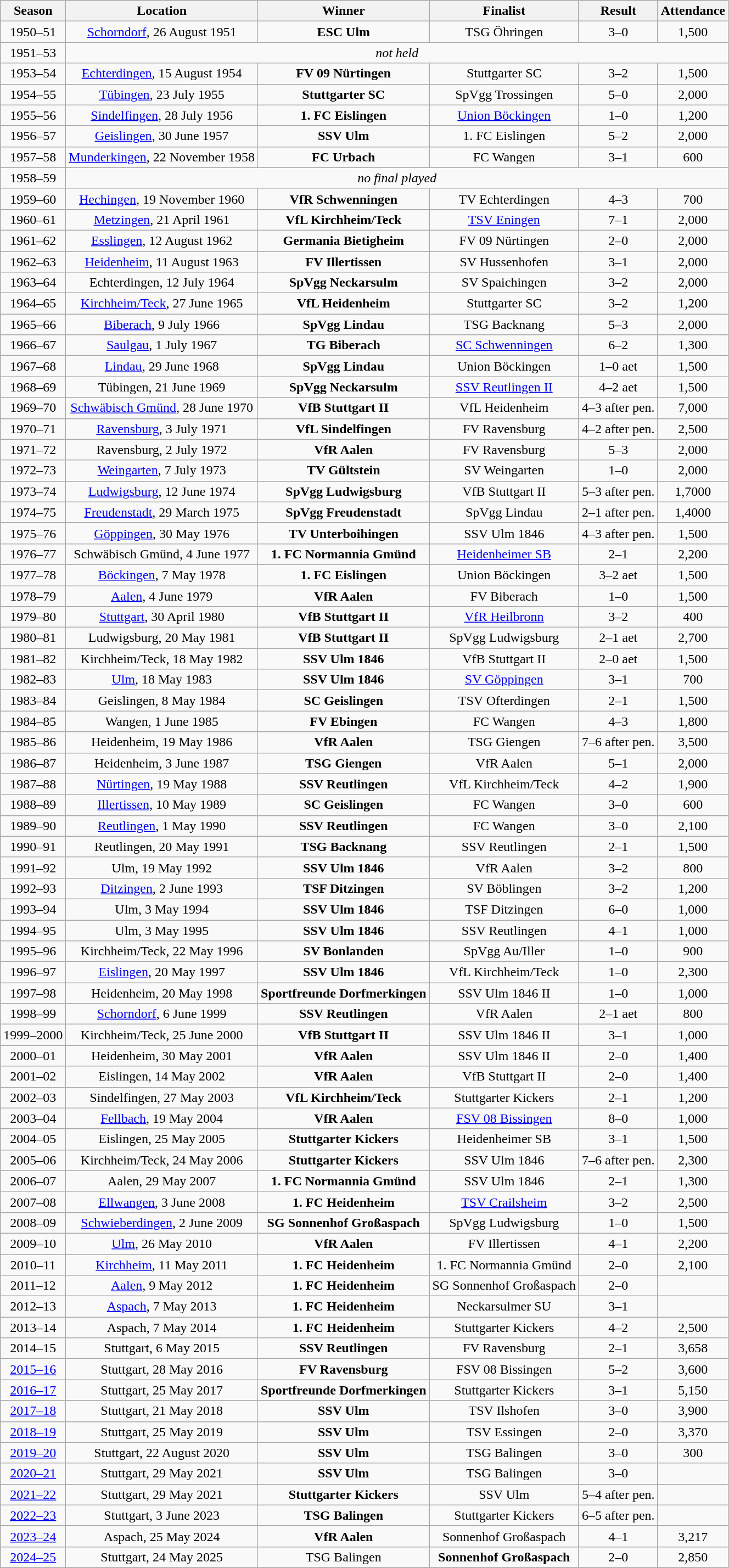<table class="wikitable">
<tr>
<th>Season</th>
<th>Location</th>
<th>Winner</th>
<th>Finalist</th>
<th>Result</th>
<th>Attendance</th>
</tr>
<tr align="center">
<td>1950–51</td>
<td><a href='#'>Schorndorf</a>, 26 August 1951</td>
<td><strong>ESC Ulm</strong></td>
<td>TSG Öhringen</td>
<td>3–0</td>
<td>1,500</td>
</tr>
<tr align="center">
<td>1951–53</td>
<td colspan=5><em>not held</em></td>
</tr>
<tr align="center">
<td>1953–54</td>
<td><a href='#'>Echterdingen</a>, 15 August 1954</td>
<td><strong>FV 09 Nürtingen</strong></td>
<td>Stuttgarter SC</td>
<td>3–2</td>
<td>1,500</td>
</tr>
<tr align="center">
<td>1954–55</td>
<td><a href='#'>Tübingen</a>, 23 July 1955</td>
<td><strong>Stuttgarter SC</strong></td>
<td>SpVgg Trossingen</td>
<td>5–0</td>
<td>2,000</td>
</tr>
<tr align="center">
<td>1955–56</td>
<td><a href='#'>Sindelfingen</a>, 28 July 1956</td>
<td><strong>1. FC Eislingen</strong></td>
<td><a href='#'>Union Böckingen</a></td>
<td>1–0</td>
<td>1,200</td>
</tr>
<tr align="center">
<td>1956–57</td>
<td><a href='#'>Geislingen</a>, 30 June 1957</td>
<td><strong>SSV Ulm</strong></td>
<td>1. FC Eislingen</td>
<td>5–2</td>
<td>2,000</td>
</tr>
<tr align="center">
<td>1957–58</td>
<td><a href='#'>Munderkingen</a>, 22 November 1958</td>
<td><strong>FC Urbach</strong></td>
<td>FC Wangen</td>
<td>3–1</td>
<td>600</td>
</tr>
<tr align="center">
<td>1958–59</td>
<td colspan=5><em>no final played</em></td>
</tr>
<tr align="center">
<td>1959–60</td>
<td><a href='#'>Hechingen</a>, 19 November 1960</td>
<td><strong>VfR Schwenningen</strong></td>
<td>TV Echterdingen</td>
<td>4–3</td>
<td>700</td>
</tr>
<tr align="center">
<td>1960–61</td>
<td><a href='#'>Metzingen</a>, 21 April 1961</td>
<td><strong>VfL Kirchheim/Teck</strong></td>
<td><a href='#'>TSV Eningen</a></td>
<td>7–1</td>
<td>2,000</td>
</tr>
<tr align="center">
<td>1961–62</td>
<td><a href='#'>Esslingen</a>, 12 August 1962</td>
<td><strong>Germania Bietigheim</strong></td>
<td>FV 09 Nürtingen</td>
<td>2–0</td>
<td>2,000</td>
</tr>
<tr align="center">
<td>1962–63</td>
<td><a href='#'>Heidenheim</a>, 11 August 1963</td>
<td><strong>FV Illertissen</strong></td>
<td>SV Hussenhofen</td>
<td>3–1</td>
<td>2,000</td>
</tr>
<tr align="center">
<td>1963–64</td>
<td>Echterdingen, 12 July 1964</td>
<td><strong>SpVgg Neckarsulm</strong></td>
<td>SV Spaichingen</td>
<td>3–2</td>
<td>2,000</td>
</tr>
<tr align="center">
<td>1964–65</td>
<td><a href='#'>Kirchheim/Teck</a>, 27 June 1965</td>
<td><strong>VfL Heidenheim</strong></td>
<td>Stuttgarter SC</td>
<td>3–2</td>
<td>1,200</td>
</tr>
<tr align="center">
<td>1965–66</td>
<td><a href='#'>Biberach</a>, 9 July 1966</td>
<td><strong>SpVgg Lindau</strong></td>
<td>TSG Backnang</td>
<td>5–3</td>
<td>2,000</td>
</tr>
<tr align="center">
<td>1966–67</td>
<td><a href='#'>Saulgau</a>, 1 July 1967</td>
<td><strong>TG Biberach</strong></td>
<td><a href='#'>SC Schwenningen</a></td>
<td>6–2</td>
<td>1,300</td>
</tr>
<tr align="center">
<td>1967–68</td>
<td><a href='#'>Lindau</a>, 29 June 1968</td>
<td><strong>SpVgg Lindau</strong></td>
<td>Union Böckingen</td>
<td>1–0 aet</td>
<td>1,500</td>
</tr>
<tr align="center">
<td>1968–69</td>
<td>Tübingen, 21 June 1969</td>
<td><strong>SpVgg Neckarsulm</strong></td>
<td><a href='#'>SSV Reutlingen II</a></td>
<td>4–2 aet</td>
<td>1,500</td>
</tr>
<tr align="center">
<td>1969–70</td>
<td><a href='#'>Schwäbisch Gmünd</a>, 28 June 1970</td>
<td><strong>VfB Stuttgart II</strong></td>
<td>VfL Heidenheim</td>
<td>4–3 after pen.</td>
<td>7,000</td>
</tr>
<tr align="center">
<td>1970–71</td>
<td><a href='#'>Ravensburg</a>, 3 July 1971</td>
<td><strong>VfL Sindelfingen</strong></td>
<td>FV Ravensburg</td>
<td>4–2 after pen.</td>
<td>2,500</td>
</tr>
<tr align="center">
<td>1971–72</td>
<td>Ravensburg, 2 July 1972</td>
<td><strong>VfR Aalen</strong></td>
<td>FV Ravensburg</td>
<td>5–3</td>
<td>2,000</td>
</tr>
<tr align="center">
<td>1972–73</td>
<td><a href='#'>Weingarten</a>, 7 July 1973</td>
<td><strong>TV Gültstein</strong></td>
<td>SV Weingarten</td>
<td>1–0</td>
<td>2,000</td>
</tr>
<tr align="center">
<td>1973–74</td>
<td><a href='#'>Ludwigsburg</a>, 12 June 1974</td>
<td><strong>SpVgg Ludwigsburg</strong></td>
<td>VfB Stuttgart II</td>
<td>5–3 after pen.</td>
<td>1,7000</td>
</tr>
<tr align="center">
<td>1974–75</td>
<td><a href='#'>Freudenstadt</a>, 29 March 1975</td>
<td><strong>SpVgg Freudenstadt</strong></td>
<td>SpVgg Lindau</td>
<td>2–1 after pen.</td>
<td>1,4000</td>
</tr>
<tr align="center">
<td>1975–76</td>
<td><a href='#'>Göppingen</a>, 30 May 1976</td>
<td><strong>TV Unterboihingen</strong></td>
<td>SSV Ulm 1846</td>
<td>4–3 after pen.</td>
<td>1,500</td>
</tr>
<tr align="center">
<td>1976–77</td>
<td>Schwäbisch Gmünd, 4 June 1977</td>
<td><strong>1. FC Normannia Gmünd</strong></td>
<td><a href='#'>Heidenheimer SB</a></td>
<td>2–1</td>
<td>2,200</td>
</tr>
<tr align="center">
<td>1977–78</td>
<td><a href='#'>Böckingen</a>, 7 May 1978</td>
<td><strong>1. FC Eislingen</strong></td>
<td>Union Böckingen</td>
<td>3–2 aet</td>
<td>1,500</td>
</tr>
<tr align="center">
<td>1978–79</td>
<td><a href='#'>Aalen</a>, 4 June 1979</td>
<td><strong>VfR Aalen</strong></td>
<td>FV Biberach</td>
<td>1–0</td>
<td>1,500</td>
</tr>
<tr align="center">
<td>1979–80</td>
<td><a href='#'>Stuttgart</a>, 30 April 1980</td>
<td><strong>VfB Stuttgart II</strong></td>
<td><a href='#'>VfR Heilbronn</a></td>
<td>3–2</td>
<td>400</td>
</tr>
<tr align="center">
<td>1980–81</td>
<td>Ludwigsburg, 20 May 1981</td>
<td><strong>VfB Stuttgart II</strong></td>
<td>SpVgg Ludwigsburg</td>
<td>2–1 aet</td>
<td>2,700</td>
</tr>
<tr align="center">
<td>1981–82</td>
<td>Kirchheim/Teck, 18 May 1982</td>
<td><strong>SSV Ulm 1846</strong></td>
<td>VfB Stuttgart II</td>
<td>2–0 aet</td>
<td>1,500</td>
</tr>
<tr align="center">
<td>1982–83</td>
<td><a href='#'>Ulm</a>, 18 May 1983</td>
<td><strong>SSV Ulm 1846</strong></td>
<td><a href='#'>SV Göppingen</a></td>
<td>3–1</td>
<td>700</td>
</tr>
<tr align="center">
<td>1983–84</td>
<td>Geislingen, 8 May 1984</td>
<td><strong>SC Geislingen</strong></td>
<td>TSV Ofterdingen</td>
<td>2–1</td>
<td>1,500</td>
</tr>
<tr align="center">
<td>1984–85</td>
<td>Wangen, 1 June 1985</td>
<td><strong>FV Ebingen</strong></td>
<td>FC Wangen</td>
<td>4–3</td>
<td>1,800</td>
</tr>
<tr align="center">
<td>1985–86</td>
<td>Heidenheim, 19 May 1986</td>
<td><strong>VfR Aalen</strong></td>
<td>TSG Giengen</td>
<td>7–6 after pen.</td>
<td>3,500</td>
</tr>
<tr align="center">
<td>1986–87</td>
<td>Heidenheim, 3 June 1987</td>
<td><strong>TSG Giengen</strong></td>
<td>VfR Aalen</td>
<td>5–1</td>
<td>2,000</td>
</tr>
<tr align="center">
<td>1987–88</td>
<td><a href='#'>Nürtingen</a>, 19 May 1988</td>
<td><strong>SSV Reutlingen</strong></td>
<td>VfL Kirchheim/Teck</td>
<td>4–2</td>
<td>1,900</td>
</tr>
<tr align="center">
<td>1988–89</td>
<td><a href='#'>Illertissen</a>, 10 May 1989</td>
<td><strong>SC Geislingen</strong></td>
<td>FC Wangen</td>
<td>3–0</td>
<td>600</td>
</tr>
<tr align="center">
<td>1989–90</td>
<td><a href='#'>Reutlingen</a>, 1 May 1990</td>
<td><strong>SSV Reutlingen</strong></td>
<td>FC Wangen</td>
<td>3–0</td>
<td>2,100</td>
</tr>
<tr align="center">
<td>1990–91</td>
<td>Reutlingen, 20 May 1991</td>
<td><strong>TSG Backnang</strong></td>
<td>SSV Reutlingen</td>
<td>2–1</td>
<td>1,500</td>
</tr>
<tr align="center">
<td>1991–92</td>
<td>Ulm, 19 May 1992</td>
<td><strong>SSV Ulm 1846</strong></td>
<td>VfR Aalen</td>
<td>3–2</td>
<td>800</td>
</tr>
<tr align="center">
<td>1992–93</td>
<td><a href='#'>Ditzingen</a>, 2 June 1993</td>
<td><strong>TSF Ditzingen</strong></td>
<td>SV Böblingen</td>
<td>3–2</td>
<td>1,200</td>
</tr>
<tr align="center">
<td>1993–94</td>
<td>Ulm, 3 May 1994</td>
<td><strong>SSV Ulm 1846</strong></td>
<td>TSF Ditzingen</td>
<td>6–0</td>
<td>1,000</td>
</tr>
<tr align="center">
<td>1994–95</td>
<td>Ulm, 3 May 1995</td>
<td><strong>SSV Ulm 1846</strong></td>
<td>SSV Reutlingen</td>
<td>4–1</td>
<td>1,000</td>
</tr>
<tr align="center">
<td>1995–96</td>
<td>Kirchheim/Teck, 22 May 1996</td>
<td><strong>SV Bonlanden</strong></td>
<td>SpVgg Au/Iller</td>
<td>1–0</td>
<td>900</td>
</tr>
<tr align="center">
<td>1996–97</td>
<td><a href='#'>Eislingen</a>, 20 May 1997</td>
<td><strong>SSV Ulm 1846</strong></td>
<td>VfL Kirchheim/Teck</td>
<td>1–0</td>
<td>2,300</td>
</tr>
<tr align="center">
<td>1997–98</td>
<td>Heidenheim, 20 May 1998</td>
<td><strong>Sportfreunde Dorfmerkingen</strong></td>
<td>SSV Ulm 1846 II</td>
<td>1–0</td>
<td>1,000</td>
</tr>
<tr align="center">
<td>1998–99</td>
<td><a href='#'>Schorndorf</a>, 6 June 1999</td>
<td><strong>SSV Reutlingen</strong></td>
<td>VfR Aalen</td>
<td>2–1 aet</td>
<td>800</td>
</tr>
<tr align="center">
<td>1999–2000</td>
<td>Kirchheim/Teck, 25 June 2000</td>
<td><strong>VfB Stuttgart II</strong></td>
<td>SSV Ulm 1846 II</td>
<td>3–1</td>
<td>1,000</td>
</tr>
<tr align="center">
<td>2000–01</td>
<td>Heidenheim, 30 May 2001</td>
<td><strong>VfR Aalen</strong></td>
<td>SSV Ulm 1846 II</td>
<td>2–0</td>
<td>1,400</td>
</tr>
<tr align="center">
<td>2001–02</td>
<td>Eislingen, 14 May 2002</td>
<td><strong>VfR Aalen</strong></td>
<td>VfB Stuttgart II</td>
<td>2–0</td>
<td>1,400</td>
</tr>
<tr align="center">
<td>2002–03</td>
<td>Sindelfingen, 27 May 2003</td>
<td><strong>VfL Kirchheim/Teck</strong></td>
<td>Stuttgarter Kickers</td>
<td>2–1</td>
<td>1,200</td>
</tr>
<tr align="center">
<td>2003–04</td>
<td><a href='#'>Fellbach</a>, 19 May 2004</td>
<td><strong>VfR Aalen</strong></td>
<td><a href='#'>FSV 08 Bissingen</a></td>
<td>8–0</td>
<td>1,000</td>
</tr>
<tr align="center">
<td>2004–05</td>
<td>Eislingen, 25 May 2005</td>
<td><strong>Stuttgarter Kickers</strong></td>
<td>Heidenheimer SB</td>
<td>3–1</td>
<td>1,500</td>
</tr>
<tr align="center">
<td>2005–06</td>
<td>Kirchheim/Teck, 24 May 2006</td>
<td><strong>Stuttgarter Kickers</strong></td>
<td>SSV Ulm 1846</td>
<td>7–6 after pen.</td>
<td>2,300</td>
</tr>
<tr align="center">
<td>2006–07</td>
<td>Aalen, 29 May 2007</td>
<td><strong>1. FC Normannia Gmünd</strong></td>
<td>SSV Ulm 1846</td>
<td>2–1</td>
<td>1,300</td>
</tr>
<tr align="center">
<td>2007–08</td>
<td><a href='#'>Ellwangen</a>, 3 June 2008</td>
<td><strong>1. FC Heidenheim</strong></td>
<td><a href='#'>TSV Crailsheim</a></td>
<td>3–2</td>
<td>2,500</td>
</tr>
<tr align="center">
<td>2008–09</td>
<td><a href='#'>Schwieberdingen</a>, 2 June 2009</td>
<td><strong>SG Sonnenhof Großaspach</strong></td>
<td>SpVgg Ludwigsburg</td>
<td>1–0</td>
<td>1,500</td>
</tr>
<tr align="center">
<td>2009–10</td>
<td><a href='#'>Ulm</a>, 26 May 2010</td>
<td><strong>VfR Aalen</strong></td>
<td>FV Illertissen</td>
<td>4–1</td>
<td>2,200</td>
</tr>
<tr align="center">
<td>2010–11</td>
<td><a href='#'>Kirchheim</a>, 11 May 2011</td>
<td><strong>1. FC Heidenheim</strong></td>
<td>1. FC Normannia Gmünd</td>
<td>2–0</td>
<td>2,100</td>
</tr>
<tr align="center">
<td>2011–12</td>
<td><a href='#'>Aalen</a>, 9 May 2012</td>
<td><strong>1. FC Heidenheim</strong></td>
<td>SG Sonnenhof Großaspach</td>
<td>2–0</td>
<td></td>
</tr>
<tr align="center">
<td>2012–13</td>
<td><a href='#'>Aspach</a>, 7 May 2013</td>
<td><strong>1. FC Heidenheim</strong></td>
<td>Neckarsulmer SU</td>
<td>3–1</td>
<td></td>
</tr>
<tr align="center">
<td>2013–14</td>
<td>Aspach, 7 May 2014</td>
<td><strong>1. FC Heidenheim</strong></td>
<td>Stuttgarter Kickers</td>
<td>4–2</td>
<td>2,500</td>
</tr>
<tr align="center">
<td>2014–15</td>
<td>Stuttgart, 6 May 2015</td>
<td><strong>SSV Reutlingen</strong></td>
<td>FV Ravensburg</td>
<td>2–1</td>
<td>3,658</td>
</tr>
<tr align="center">
<td><a href='#'>2015–16</a></td>
<td>Stuttgart, 28 May 2016</td>
<td><strong>FV Ravensburg</strong></td>
<td>FSV 08 Bissingen</td>
<td>5–2</td>
<td>3,600</td>
</tr>
<tr align="center">
<td><a href='#'>2016–17</a></td>
<td>Stuttgart, 25 May 2017</td>
<td><strong>Sportfreunde Dorfmerkingen</strong></td>
<td>Stuttgarter Kickers</td>
<td>3–1</td>
<td>5,150</td>
</tr>
<tr align="center">
<td><a href='#'>2017–18</a></td>
<td>Stuttgart, 21 May 2018</td>
<td><strong>SSV Ulm</strong></td>
<td>TSV Ilshofen</td>
<td>3–0</td>
<td>3,900</td>
</tr>
<tr align="center">
<td><a href='#'>2018–19</a></td>
<td>Stuttgart, 25 May 2019</td>
<td><strong>SSV Ulm</strong></td>
<td>TSV Essingen</td>
<td>2–0</td>
<td>3,370</td>
</tr>
<tr align="center">
<td><a href='#'>2019–20</a></td>
<td>Stuttgart, 22 August 2020</td>
<td><strong>SSV Ulm</strong></td>
<td>TSG Balingen</td>
<td>3–0</td>
<td>300</td>
</tr>
<tr align="center">
<td><a href='#'>2020–21</a></td>
<td>Stuttgart, 29 May 2021</td>
<td><strong>SSV Ulm</strong></td>
<td>TSG Balingen</td>
<td>3–0</td>
<td></td>
</tr>
<tr align="center">
<td><a href='#'>2021–22</a></td>
<td>Stuttgart, 29 May 2021</td>
<td><strong>Stuttgarter Kickers</strong></td>
<td>SSV Ulm</td>
<td>5–4 after pen.</td>
<td></td>
</tr>
<tr align="center">
<td><a href='#'>2022–23</a></td>
<td>Stuttgart, 3 June 2023</td>
<td><strong>TSG Balingen</strong></td>
<td>Stuttgarter Kickers</td>
<td>6–5 after pen.</td>
<td></td>
</tr>
<tr align="center">
<td><a href='#'>2023–24</a></td>
<td>Aspach, 25 May 2024</td>
<td><strong>VfR Aalen</strong></td>
<td>Sonnenhof Großaspach</td>
<td>4–1</td>
<td>3,217</td>
</tr>
<tr align="center">
<td><a href='#'>2024–25</a></td>
<td>Stuttgart, 24 May 2025</td>
<td>TSG Balingen</td>
<td><strong>Sonnenhof Großaspach</strong></td>
<td>2–0</td>
<td>2,850</td>
</tr>
</table>
